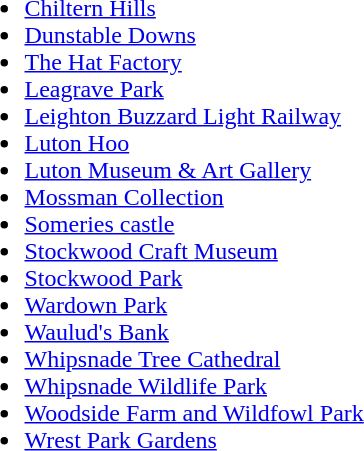<table>
<tr>
<td valign="top"><br><ul><li>  <a href='#'>Chiltern Hills</a></li><li>  <a href='#'>Dunstable Downs</a></li><li><a href='#'>The Hat Factory</a></li><li>  <a href='#'>Leagrave Park</a></li><li>  <a href='#'>Leighton Buzzard Light Railway</a></li><li>  <a href='#'>Luton Hoo</a></li><li> <a href='#'>Luton Museum & Art Gallery</a></li><li> <a href='#'>Mossman Collection</a></li><li><a href='#'>Someries castle</a></li><li>  <a href='#'>Stockwood Craft Museum</a></li><li> <a href='#'>Stockwood Park</a></li><li> <a href='#'>Wardown Park</a></li><li>  <a href='#'>Waulud's Bank</a></li><li> <a href='#'>Whipsnade Tree Cathedral</a></li><li>  <a href='#'>Whipsnade Wildlife Park</a></li><li><a href='#'>Woodside Farm and Wildfowl Park</a></li><li> <a href='#'>Wrest Park Gardens</a></li></ul></td>
</tr>
</table>
